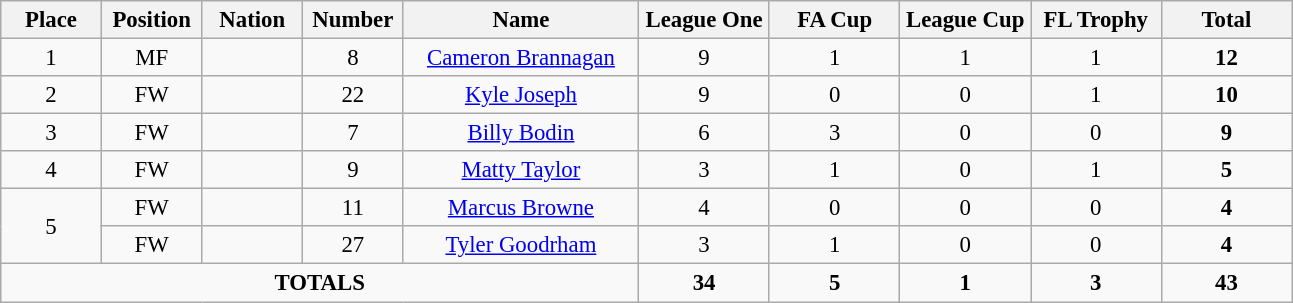<table class="wikitable" style="font-size: 95%; text-align: center;">
<tr>
<th width=60>Place</th>
<th width=60>Position</th>
<th width=60>Nation</th>
<th width=60>Number</th>
<th width=150>Name</th>
<th width=80>League One</th>
<th width=80>FA Cup</th>
<th width=80>League Cup</th>
<th width=80>FL Trophy</th>
<th width=80>Total</th>
</tr>
<tr>
<td>1</td>
<td>MF</td>
<td></td>
<td>8</td>
<td><a href='#'>Cameron Brannagan</a></td>
<td>9</td>
<td>1</td>
<td>1</td>
<td>1</td>
<td><strong>12</strong></td>
</tr>
<tr>
<td>2</td>
<td>FW</td>
<td></td>
<td>22</td>
<td><a href='#'>Kyle Joseph</a></td>
<td>9</td>
<td>0</td>
<td>0</td>
<td>1</td>
<td><strong>10</strong></td>
</tr>
<tr>
<td>3</td>
<td>FW</td>
<td></td>
<td>7</td>
<td><a href='#'>Billy Bodin</a></td>
<td>6</td>
<td>3</td>
<td>0</td>
<td>0</td>
<td><strong>9</strong></td>
</tr>
<tr>
<td>4</td>
<td>FW</td>
<td></td>
<td>9</td>
<td><a href='#'>Matty Taylor</a></td>
<td>3</td>
<td>1</td>
<td>0</td>
<td>1</td>
<td><strong>5</strong></td>
</tr>
<tr>
<td rowspan=2>5</td>
<td>FW</td>
<td></td>
<td>11</td>
<td><a href='#'>Marcus Browne</a></td>
<td>4</td>
<td>0</td>
<td>0</td>
<td>0</td>
<td><strong>4</strong></td>
</tr>
<tr>
<td>FW</td>
<td></td>
<td>27</td>
<td><a href='#'>Tyler Goodrham</a></td>
<td>3</td>
<td>1</td>
<td>0</td>
<td>0</td>
<td><strong>4</strong></td>
</tr>
<tr>
<td colspan=5><strong>TOTALS</strong></td>
<td><strong>34</strong></td>
<td><strong>5</strong></td>
<td><strong>1</strong></td>
<td><strong>3</strong></td>
<td><strong>43</strong></td>
</tr>
</table>
